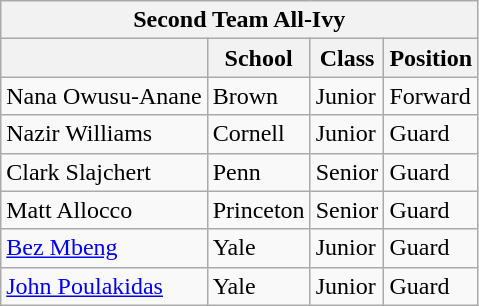<table class="wikitable">
<tr>
<th colspan="4">Second Team All-Ivy</th>
</tr>
<tr>
<th></th>
<th>School</th>
<th>Class</th>
<th>Position</th>
</tr>
<tr>
<td>Nana Owusu-Anane</td>
<td>Brown</td>
<td>Junior</td>
<td>Forward</td>
</tr>
<tr>
<td>Nazir Williams</td>
<td>Cornell</td>
<td>Junior</td>
<td>Guard</td>
</tr>
<tr>
<td>Clark Slajchert</td>
<td>Penn</td>
<td>Senior</td>
<td>Guard</td>
</tr>
<tr>
<td>Matt Allocco</td>
<td>Princeton</td>
<td>Senior</td>
<td>Guard</td>
</tr>
<tr>
<td><a href='#'>Bez Mbeng</a></td>
<td>Yale</td>
<td>Junior</td>
<td>Guard</td>
</tr>
<tr>
<td><a href='#'>John Poulakidas</a></td>
<td>Yale</td>
<td>Junior</td>
<td>Guard</td>
</tr>
</table>
